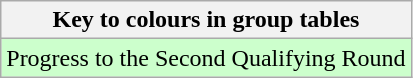<table class="wikitable" border="1">
<tr>
<th>Key to colours in group tables</th>
</tr>
<tr style="background:#cfc;">
<td>Progress to the Second Qualifying Round</td>
</tr>
</table>
